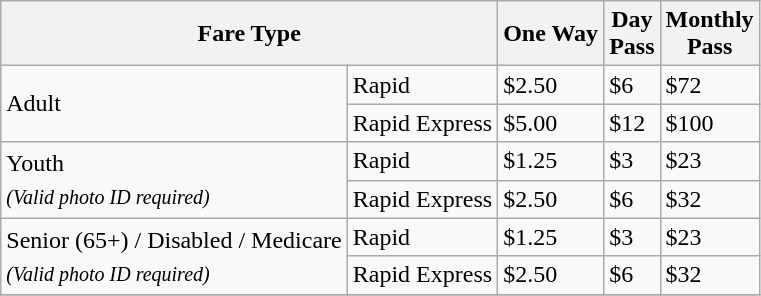<table class="wikitable" border="1">
<tr>
<th colspan="2">Fare Type</th>
<th>One Way</th>
<th>Day<br>Pass</th>
<th>Monthly<br>Pass</th>
</tr>
<tr>
<td rowspan="2">Adult</td>
<td>Rapid</td>
<td>$2.50</td>
<td>$6</td>
<td>$72</td>
</tr>
<tr>
<td>Rapid Express</td>
<td>$5.00</td>
<td>$12</td>
<td>$100</td>
</tr>
<tr>
<td rowspan="2">Youth<br><sub><em>(Valid photo ID required)</em></sub></td>
<td>Rapid</td>
<td>$1.25</td>
<td>$3</td>
<td>$23</td>
</tr>
<tr>
<td>Rapid Express</td>
<td>$2.50</td>
<td>$6</td>
<td>$32</td>
</tr>
<tr>
<td rowspan="2">Senior (65+) / Disabled / Medicare<br><sub><em>(Valid photo ID required)</em></sub></td>
<td>Rapid</td>
<td>$1.25</td>
<td>$3</td>
<td>$23</td>
</tr>
<tr>
<td>Rapid Express</td>
<td>$2.50</td>
<td>$6</td>
<td>$32</td>
</tr>
<tr>
</tr>
</table>
